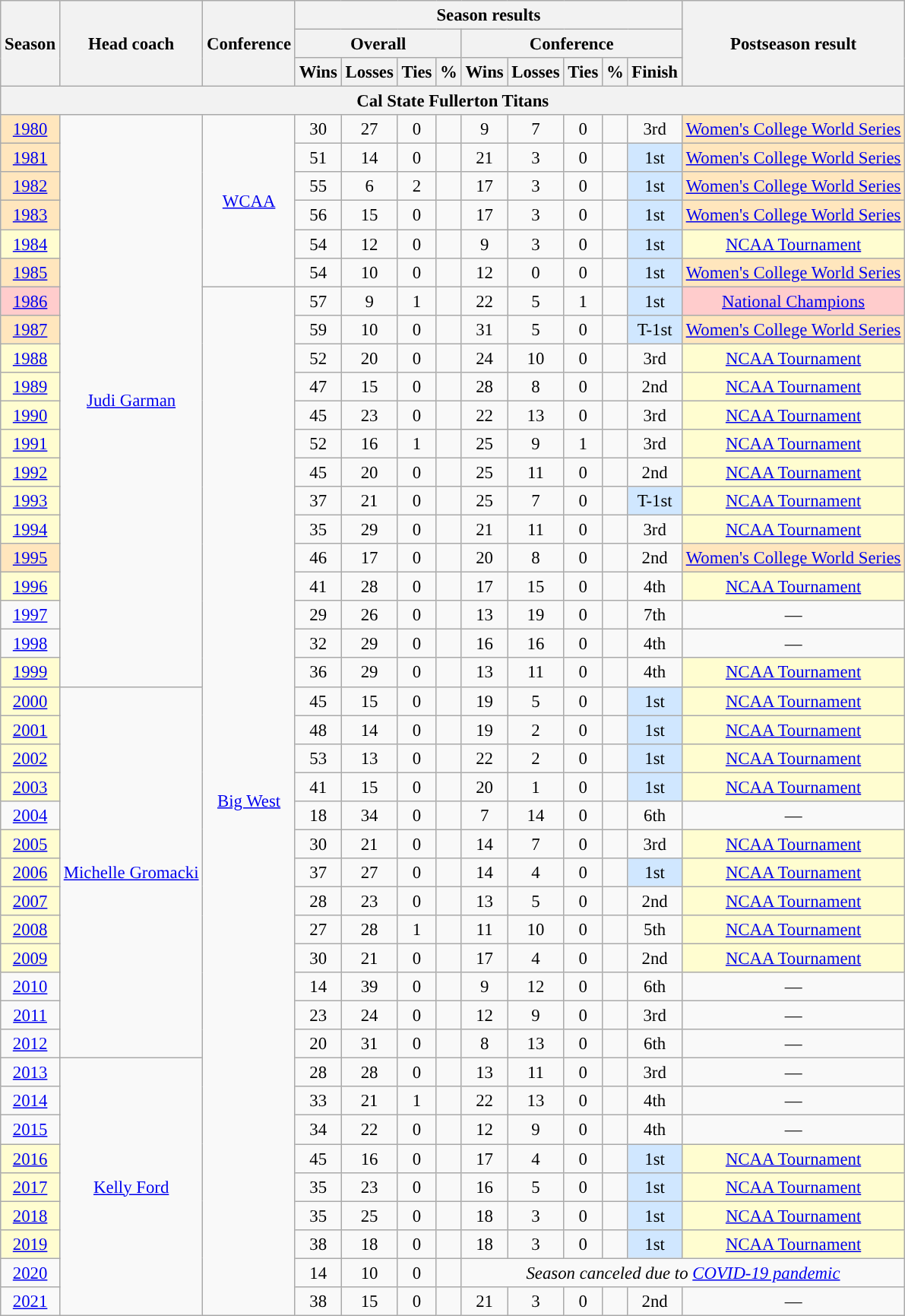<table class="wikitable" style="font-size: 95%; text-align:center;">
<tr>
<th rowspan="3">Season</th>
<th rowspan="3">Head coach</th>
<th rowspan="3">Conference</th>
<th colspan="9">Season results</th>
<th rowspan="3">Postseason result<br></th>
</tr>
<tr>
<th colspan="4">Overall</th>
<th colspan="5">Conference</th>
</tr>
<tr>
<th>Wins</th>
<th>Losses</th>
<th>Ties</th>
<th>%</th>
<th>Wins</th>
<th>Losses</th>
<th>Ties</th>
<th>%</th>
<th>Finish</th>
</tr>
<tr>
<th colspan=14>Cal State Fullerton Titans</th>
</tr>
<tr>
<td bgcolor="#FFE6BD"><a href='#'>1980</a></td>
<td rowspan=20><a href='#'>Judi Garman</a></td>
<td rowspan=6><a href='#'>WCAA</a></td>
<td>30</td>
<td>27</td>
<td>0</td>
<td></td>
<td>9</td>
<td>7</td>
<td>0</td>
<td></td>
<td>3rd</td>
<td bgcolor="#FFE6BD"><a href='#'>Women's College World Series</a></td>
</tr>
<tr>
<td bgcolor="#FFE6BD"><a href='#'>1981</a></td>
<td>51</td>
<td>14</td>
<td>0</td>
<td></td>
<td>21</td>
<td>3</td>
<td>0</td>
<td></td>
<td bgcolor="#D0E7FF">1st</td>
<td bgcolor="#FFE6BD"><a href='#'>Women's College World Series</a></td>
</tr>
<tr>
<td bgcolor="#FFE6BD"><a href='#'>1982</a></td>
<td>55</td>
<td>6</td>
<td>2</td>
<td></td>
<td>17</td>
<td>3</td>
<td>0</td>
<td></td>
<td bgcolor="#D0E7FF">1st</td>
<td bgcolor="#FFE6BD"><a href='#'>Women's College World Series</a></td>
</tr>
<tr>
<td bgcolor="#FFE6BD"><a href='#'>1983</a></td>
<td>56</td>
<td>15</td>
<td>0</td>
<td></td>
<td>17</td>
<td>3</td>
<td>0</td>
<td></td>
<td bgcolor="#D0E7FF">1st</td>
<td bgcolor="#FFE6BD"><a href='#'>Women's College World Series</a></td>
</tr>
<tr>
<td bgcolor="#FFFDD0"><a href='#'>1984</a></td>
<td>54</td>
<td>12</td>
<td>0</td>
<td></td>
<td>9</td>
<td>3</td>
<td>0</td>
<td></td>
<td bgcolor="#D0E7FF">1st</td>
<td bgcolor="#FFFDD0"><a href='#'>NCAA Tournament</a></td>
</tr>
<tr>
<td bgcolor="#FFE6BD"><a href='#'>1985</a></td>
<td>54</td>
<td>10</td>
<td>0</td>
<td></td>
<td>12</td>
<td>0</td>
<td>0</td>
<td></td>
<td bgcolor="#D0E7FF">1st</td>
<td bgcolor="#FFE6BD"><a href='#'>Women's College World Series</a></td>
</tr>
<tr>
<td bgcolor="#FFCCCC"><a href='#'>1986</a></td>
<td rowspan=36><a href='#'>Big West</a></td>
<td>57</td>
<td>9</td>
<td>1</td>
<td></td>
<td>22</td>
<td>5</td>
<td>1</td>
<td></td>
<td bgcolor="#D0E7FF">1st</td>
<td bgcolor="#FFCCCC"><a href='#'>National Champions</a></td>
</tr>
<tr>
<td bgcolor="#FFE6BD"><a href='#'>1987</a></td>
<td>59</td>
<td>10</td>
<td>0</td>
<td></td>
<td>31</td>
<td>5</td>
<td>0</td>
<td></td>
<td bgcolor="#D0E7FF">T-1st</td>
<td bgcolor="#FFE6BD"><a href='#'>Women's College World Series</a></td>
</tr>
<tr>
<td bgcolor="#FFFDD0"><a href='#'>1988</a></td>
<td>52</td>
<td>20</td>
<td>0</td>
<td></td>
<td>24</td>
<td>10</td>
<td>0</td>
<td></td>
<td>3rd</td>
<td bgcolor="#FFFDD0"><a href='#'>NCAA Tournament</a></td>
</tr>
<tr>
<td bgcolor="#FFFDD0"><a href='#'>1989</a></td>
<td>47</td>
<td>15</td>
<td>0</td>
<td></td>
<td>28</td>
<td>8</td>
<td>0</td>
<td></td>
<td>2nd</td>
<td bgcolor="#FFFDD0"><a href='#'>NCAA Tournament</a></td>
</tr>
<tr>
<td bgcolor="#FFFDD0"><a href='#'>1990</a></td>
<td>45</td>
<td>23</td>
<td>0</td>
<td></td>
<td>22</td>
<td>13</td>
<td>0</td>
<td></td>
<td>3rd</td>
<td bgcolor="#FFFDD0"><a href='#'>NCAA Tournament</a></td>
</tr>
<tr>
<td bgcolor="#FFFDD0"><a href='#'>1991</a></td>
<td>52</td>
<td>16</td>
<td>1</td>
<td></td>
<td>25</td>
<td>9</td>
<td>1</td>
<td></td>
<td>3rd</td>
<td bgcolor="#FFFDD0"><a href='#'>NCAA Tournament</a></td>
</tr>
<tr>
<td bgcolor="#FFFDD0"><a href='#'>1992</a></td>
<td>45</td>
<td>20</td>
<td>0</td>
<td></td>
<td>25</td>
<td>11</td>
<td>0</td>
<td></td>
<td>2nd</td>
<td bgcolor="#FFFDD0"><a href='#'>NCAA Tournament</a></td>
</tr>
<tr>
<td bgcolor="#FFFDD0"><a href='#'>1993</a></td>
<td>37</td>
<td>21</td>
<td>0</td>
<td></td>
<td>25</td>
<td>7</td>
<td>0</td>
<td></td>
<td bgcolor="#D0E7FF">T-1st</td>
<td bgcolor="#FFFDD0"><a href='#'>NCAA Tournament</a></td>
</tr>
<tr>
<td bgcolor="#FFFDD0"><a href='#'>1994</a></td>
<td>35</td>
<td>29</td>
<td>0</td>
<td></td>
<td>21</td>
<td>11</td>
<td>0</td>
<td></td>
<td>3rd</td>
<td bgcolor="#FFFDD0"><a href='#'>NCAA Tournament</a></td>
</tr>
<tr>
<td bgcolor="#FFE6BD"><a href='#'>1995</a></td>
<td>46</td>
<td>17</td>
<td>0</td>
<td></td>
<td>20</td>
<td>8</td>
<td>0</td>
<td></td>
<td>2nd</td>
<td bgcolor="#FFE6BD"><a href='#'>Women's College World Series</a></td>
</tr>
<tr>
<td bgcolor="#FFFDD0"><a href='#'>1996</a></td>
<td>41</td>
<td>28</td>
<td>0</td>
<td></td>
<td>17</td>
<td>15</td>
<td>0</td>
<td></td>
<td>4th</td>
<td bgcolor="#FFFDD0"><a href='#'>NCAA Tournament</a></td>
</tr>
<tr>
<td><a href='#'>1997</a></td>
<td>29</td>
<td>26</td>
<td>0</td>
<td></td>
<td>13</td>
<td>19</td>
<td>0</td>
<td></td>
<td>7th</td>
<td>—</td>
</tr>
<tr>
<td><a href='#'>1998</a></td>
<td>32</td>
<td>29</td>
<td>0</td>
<td></td>
<td>16</td>
<td>16</td>
<td>0</td>
<td></td>
<td>4th</td>
<td>—</td>
</tr>
<tr>
<td bgcolor="#FFFDD0"><a href='#'>1999</a></td>
<td>36</td>
<td>29</td>
<td>0</td>
<td></td>
<td>13</td>
<td>11</td>
<td>0</td>
<td></td>
<td>4th</td>
<td bgcolor="#FFFDD0"><a href='#'>NCAA Tournament</a></td>
</tr>
<tr>
<td bgcolor="#FFFDD0"><a href='#'>2000</a></td>
<td rowspan=13><a href='#'>Michelle Gromacki</a></td>
<td>45</td>
<td>15</td>
<td>0</td>
<td></td>
<td>19</td>
<td>5</td>
<td>0</td>
<td></td>
<td bgcolor="#D0E7FF">1st</td>
<td bgcolor="#FFFDD0"><a href='#'>NCAA Tournament</a></td>
</tr>
<tr>
<td bgcolor="#FFFDD0"><a href='#'>2001</a></td>
<td>48</td>
<td>14</td>
<td>0</td>
<td></td>
<td>19</td>
<td>2</td>
<td>0</td>
<td></td>
<td bgcolor="#D0E7FF">1st</td>
<td bgcolor="#FFFDD0"><a href='#'>NCAA Tournament</a></td>
</tr>
<tr>
<td bgcolor="#FFFDD0"><a href='#'>2002</a></td>
<td>53</td>
<td>13</td>
<td>0</td>
<td></td>
<td>22</td>
<td>2</td>
<td>0</td>
<td></td>
<td bgcolor="#D0E7FF">1st</td>
<td bgcolor="#FFFDD0"><a href='#'>NCAA Tournament</a></td>
</tr>
<tr>
<td bgcolor="#FFFDD0"><a href='#'>2003</a></td>
<td>41</td>
<td>15</td>
<td>0</td>
<td></td>
<td>20</td>
<td>1</td>
<td>0</td>
<td></td>
<td bgcolor="#D0E7FF">1st</td>
<td bgcolor="#FFFDD0"><a href='#'>NCAA Tournament</a></td>
</tr>
<tr>
<td><a href='#'>2004</a></td>
<td>18</td>
<td>34</td>
<td>0</td>
<td></td>
<td>7</td>
<td>14</td>
<td>0</td>
<td></td>
<td>6th</td>
<td>—</td>
</tr>
<tr>
<td bgcolor="#FFFDD0"><a href='#'>2005</a></td>
<td>30</td>
<td>21</td>
<td>0</td>
<td></td>
<td>14</td>
<td>7</td>
<td>0</td>
<td></td>
<td>3rd</td>
<td bgcolor="#FFFDD0"><a href='#'>NCAA Tournament</a></td>
</tr>
<tr>
<td bgcolor="#FFFDD0"><a href='#'>2006</a></td>
<td>37</td>
<td>27</td>
<td>0</td>
<td></td>
<td>14</td>
<td>4</td>
<td>0</td>
<td></td>
<td bgcolor="#D0E7FF">1st</td>
<td bgcolor="#FFFDD0"><a href='#'>NCAA Tournament</a></td>
</tr>
<tr>
<td bgcolor="#FFFDD0"><a href='#'>2007</a></td>
<td>28</td>
<td>23</td>
<td>0</td>
<td></td>
<td>13</td>
<td>5</td>
<td>0</td>
<td></td>
<td>2nd</td>
<td bgcolor="#FFFDD0"><a href='#'>NCAA Tournament</a></td>
</tr>
<tr>
<td bgcolor="#FFFDD0"><a href='#'>2008</a></td>
<td>27</td>
<td>28</td>
<td>1</td>
<td></td>
<td>11</td>
<td>10</td>
<td>0</td>
<td></td>
<td>5th</td>
<td bgcolor="#FFFDD0"><a href='#'>NCAA Tournament</a></td>
</tr>
<tr>
<td bgcolor="#FFFDD0"><a href='#'>2009</a></td>
<td>30</td>
<td>21</td>
<td>0</td>
<td></td>
<td>17</td>
<td>4</td>
<td>0</td>
<td></td>
<td>2nd</td>
<td bgcolor="#FFFDD0"><a href='#'>NCAA Tournament</a></td>
</tr>
<tr>
<td><a href='#'>2010</a></td>
<td>14</td>
<td>39</td>
<td>0</td>
<td></td>
<td>9</td>
<td>12</td>
<td>0</td>
<td></td>
<td>6th</td>
<td>—</td>
</tr>
<tr>
<td><a href='#'>2011</a></td>
<td>23</td>
<td>24</td>
<td>0</td>
<td></td>
<td>12</td>
<td>9</td>
<td>0</td>
<td></td>
<td>3rd</td>
<td>—</td>
</tr>
<tr>
<td><a href='#'>2012</a></td>
<td>20</td>
<td>31</td>
<td>0</td>
<td></td>
<td>8</td>
<td>13</td>
<td>0</td>
<td></td>
<td>6th</td>
<td>—</td>
</tr>
<tr>
<td><a href='#'>2013</a></td>
<td rowspan=9><a href='#'>Kelly Ford</a></td>
<td>28</td>
<td>28</td>
<td>0</td>
<td></td>
<td>13</td>
<td>11</td>
<td>0</td>
<td></td>
<td>3rd</td>
<td>—</td>
</tr>
<tr>
<td><a href='#'>2014</a></td>
<td>33</td>
<td>21</td>
<td>1</td>
<td></td>
<td>22</td>
<td>13</td>
<td>0</td>
<td></td>
<td>4th</td>
<td>—</td>
</tr>
<tr>
<td><a href='#'>2015</a></td>
<td>34</td>
<td>22</td>
<td>0</td>
<td></td>
<td>12</td>
<td>9</td>
<td>0</td>
<td></td>
<td>4th</td>
<td>—</td>
</tr>
<tr>
<td bgcolor="#FFFDD0"><a href='#'>2016</a></td>
<td>45</td>
<td>16</td>
<td>0</td>
<td></td>
<td>17</td>
<td>4</td>
<td>0</td>
<td></td>
<td bgcolor="#D0E7FF">1st</td>
<td bgcolor="#FFFDD0"><a href='#'>NCAA Tournament</a></td>
</tr>
<tr>
<td bgcolor="#FFFDD0"><a href='#'>2017</a></td>
<td>35</td>
<td>23</td>
<td>0</td>
<td></td>
<td>16</td>
<td>5</td>
<td>0</td>
<td></td>
<td bgcolor="#D0E7FF">1st</td>
<td bgcolor="#FFFDD0"><a href='#'>NCAA Tournament</a></td>
</tr>
<tr>
<td bgcolor="#FFFDD0"><a href='#'>2018</a></td>
<td>35</td>
<td>25</td>
<td>0</td>
<td></td>
<td>18</td>
<td>3</td>
<td>0</td>
<td></td>
<td bgcolor="#D0E7FF">1st</td>
<td bgcolor="#FFFDD0"><a href='#'>NCAA Tournament</a></td>
</tr>
<tr>
<td bgcolor="#FFFDD0"><a href='#'>2019</a></td>
<td>38</td>
<td>18</td>
<td>0</td>
<td></td>
<td>18</td>
<td>3</td>
<td>0</td>
<td></td>
<td bgcolor="#D0E7FF">1st</td>
<td bgcolor="#FFFDD0"><a href='#'>NCAA Tournament</a></td>
</tr>
<tr>
<td><a href='#'>2020</a></td>
<td>14</td>
<td>10</td>
<td>0</td>
<td></td>
<td colspan=7><em>Season canceled due to <a href='#'>COVID-19 pandemic</a></em></td>
</tr>
<tr>
<td><a href='#'>2021</a></td>
<td>38</td>
<td>15</td>
<td>0</td>
<td></td>
<td>21</td>
<td>3</td>
<td>0</td>
<td></td>
<td>2nd</td>
<td>—</td>
</tr>
</table>
